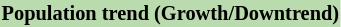<table class="toccolours" style="margin-right: 1em; font-size: 85%;">
<tr>
<th colspan="9" style="background-color: #BADBAD;">Population trend (Growth/Downtrend)</th>
</tr>
<tr>
<td colspan="8"><br></td>
<td colspan=8 align=center></td>
</tr>
</table>
